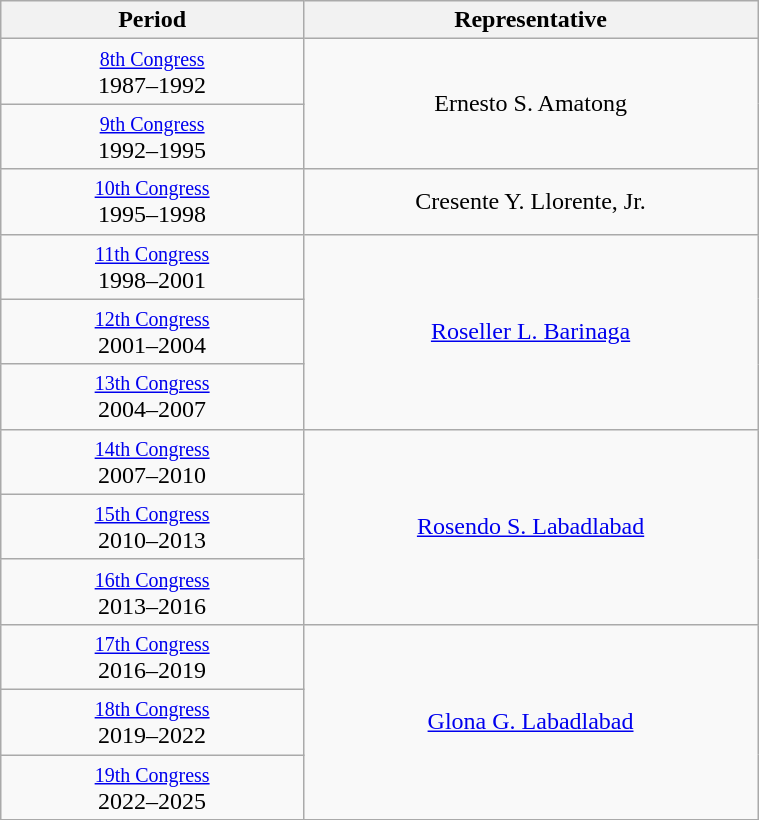<table class="wikitable" style="text-align:center; width:40%;">
<tr>
<th width="40%">Period</th>
<th>Representative</th>
</tr>
<tr>
<td><small><a href='#'>8th Congress</a></small><br>1987–1992</td>
<td rowspan="2">Ernesto S. Amatong</td>
</tr>
<tr>
<td><small><a href='#'>9th Congress</a></small><br>1992–1995</td>
</tr>
<tr>
<td><small><a href='#'>10th Congress</a></small><br>1995–1998</td>
<td>Cresente Y. Llorente, Jr.</td>
</tr>
<tr>
<td><small><a href='#'>11th Congress</a></small><br>1998–2001</td>
<td rowspan="3"><a href='#'>Roseller L. Barinaga</a></td>
</tr>
<tr>
<td><small><a href='#'>12th Congress</a></small><br>2001–2004</td>
</tr>
<tr>
<td><small><a href='#'>13th Congress</a></small><br>2004–2007</td>
</tr>
<tr>
<td><small><a href='#'>14th Congress</a></small><br>2007–2010</td>
<td rowspan="3"><a href='#'>Rosendo S. Labadlabad</a></td>
</tr>
<tr>
<td><small><a href='#'>15th Congress</a></small><br>2010–2013</td>
</tr>
<tr>
<td><small><a href='#'>16th Congress</a></small><br>2013–2016</td>
</tr>
<tr>
<td><small><a href='#'>17th Congress</a></small><br>2016–2019</td>
<td rowspan="3"><a href='#'>Glona G. Labadlabad</a></td>
</tr>
<tr>
<td><small><a href='#'>18th Congress</a></small><br>2019–2022</td>
</tr>
<tr>
<td><small><a href='#'>19th Congress</a></small><br>2022–2025</td>
</tr>
</table>
